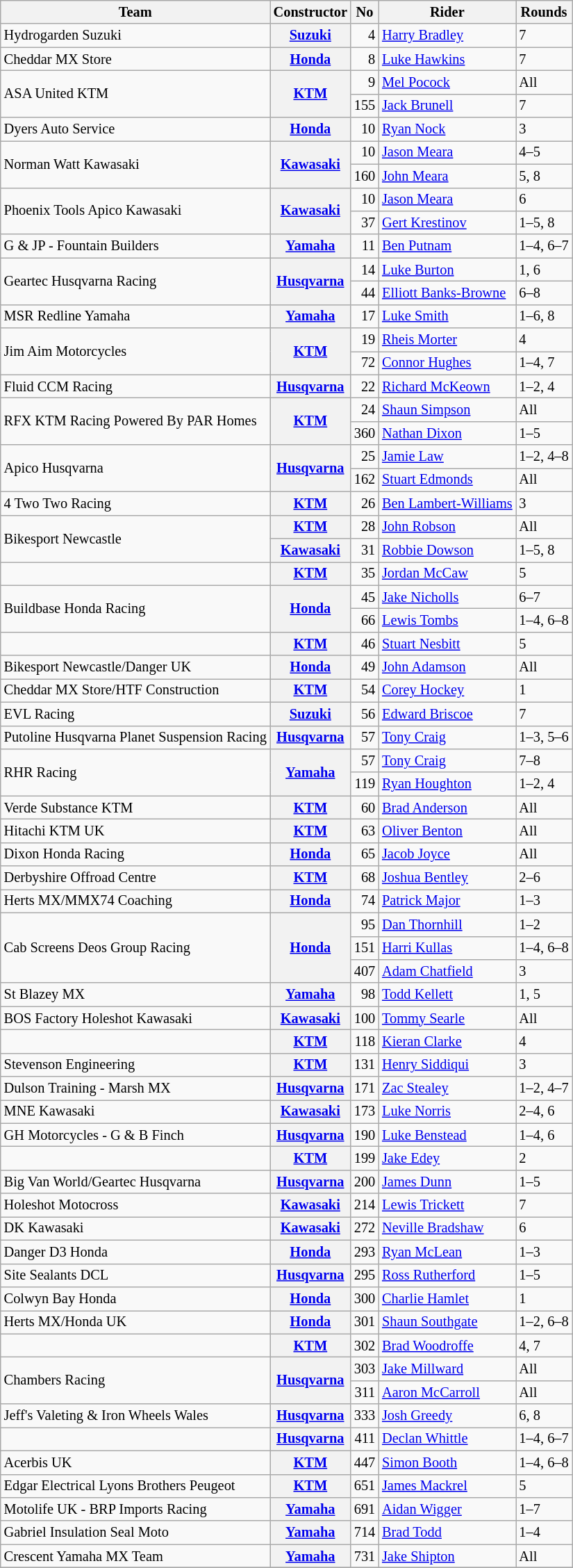<table class="wikitable" style="font-size: 85%;">
<tr>
<th>Team</th>
<th>Constructor</th>
<th>No</th>
<th>Rider</th>
<th>Rounds</th>
</tr>
<tr>
<td>Hydrogarden Suzuki</td>
<th><a href='#'>Suzuki</a></th>
<td align="right">4</td>
<td> <a href='#'>Harry Bradley</a></td>
<td>7</td>
</tr>
<tr>
<td>Cheddar MX Store</td>
<th><a href='#'>Honda</a></th>
<td align="right">8</td>
<td> <a href='#'>Luke Hawkins</a></td>
<td>7</td>
</tr>
<tr>
<td rowspan=2>ASA United KTM</td>
<th rowspan=2><a href='#'>KTM</a></th>
<td align="right">9</td>
<td> <a href='#'>Mel Pocock</a></td>
<td>All</td>
</tr>
<tr>
<td align="right">155</td>
<td> <a href='#'>Jack Brunell</a></td>
<td>7</td>
</tr>
<tr>
<td>Dyers Auto Service</td>
<th><a href='#'>Honda</a></th>
<td align="right">10</td>
<td> <a href='#'>Ryan Nock</a></td>
<td>3</td>
</tr>
<tr>
<td rowspan=2>Norman Watt Kawasaki</td>
<th rowspan=2><a href='#'>Kawasaki</a></th>
<td align="right">10</td>
<td> <a href='#'>Jason Meara</a></td>
<td>4–5</td>
</tr>
<tr>
<td align="right">160</td>
<td> <a href='#'>John Meara</a></td>
<td>5, 8</td>
</tr>
<tr>
<td rowspan=2>Phoenix Tools Apico Kawasaki</td>
<th rowspan=2><a href='#'>Kawasaki</a></th>
<td align="right">10</td>
<td> <a href='#'>Jason Meara</a></td>
<td>6</td>
</tr>
<tr>
<td align="right">37</td>
<td> <a href='#'>Gert Krestinov</a></td>
<td>1–5, 8</td>
</tr>
<tr>
<td>G & JP - Fountain Builders</td>
<th><a href='#'>Yamaha</a></th>
<td align="right">11</td>
<td> <a href='#'>Ben Putnam</a></td>
<td>1–4, 6–7</td>
</tr>
<tr>
<td rowspan=2>Geartec Husqvarna Racing</td>
<th rowspan=2><a href='#'>Husqvarna</a></th>
<td align="right">14</td>
<td> <a href='#'>Luke Burton</a></td>
<td>1, 6</td>
</tr>
<tr>
<td align="right">44</td>
<td> <a href='#'>Elliott Banks-Browne</a></td>
<td>6–8</td>
</tr>
<tr>
<td>MSR Redline Yamaha</td>
<th><a href='#'>Yamaha</a></th>
<td align="right">17</td>
<td> <a href='#'>Luke Smith</a></td>
<td>1–6, 8</td>
</tr>
<tr>
<td rowspan=2>Jim Aim Motorcycles</td>
<th rowspan=2><a href='#'>KTM</a></th>
<td align="right">19</td>
<td> <a href='#'>Rheis Morter</a></td>
<td>4</td>
</tr>
<tr>
<td align="right">72</td>
<td> <a href='#'>Connor Hughes</a></td>
<td>1–4, 7</td>
</tr>
<tr>
<td>Fluid CCM Racing</td>
<th><a href='#'>Husqvarna</a></th>
<td align="right">22</td>
<td> <a href='#'>Richard McKeown</a></td>
<td>1–2, 4</td>
</tr>
<tr>
<td rowspan=2>RFX KTM Racing Powered By PAR Homes</td>
<th rowspan=2><a href='#'>KTM</a></th>
<td align="right">24</td>
<td> <a href='#'>Shaun Simpson</a></td>
<td>All</td>
</tr>
<tr>
<td align="right">360</td>
<td> <a href='#'>Nathan Dixon</a></td>
<td>1–5</td>
</tr>
<tr>
<td rowspan=2>Apico Husqvarna</td>
<th rowspan=2><a href='#'>Husqvarna</a></th>
<td align="right">25</td>
<td> <a href='#'>Jamie Law</a></td>
<td>1–2, 4–8</td>
</tr>
<tr>
<td align="right">162</td>
<td> <a href='#'>Stuart Edmonds</a></td>
<td>All</td>
</tr>
<tr>
<td>4 Two Two Racing</td>
<th><a href='#'>KTM</a></th>
<td align="right">26</td>
<td> <a href='#'>Ben Lambert-Williams</a></td>
<td>3</td>
</tr>
<tr>
<td rowspan=2>Bikesport Newcastle</td>
<th><a href='#'>KTM</a></th>
<td align="right">28</td>
<td> <a href='#'>John Robson</a></td>
<td>All</td>
</tr>
<tr>
<th><a href='#'>Kawasaki</a></th>
<td align="right">31</td>
<td> <a href='#'>Robbie Dowson</a></td>
<td>1–5, 8</td>
</tr>
<tr>
<td></td>
<th><a href='#'>KTM</a></th>
<td align="right">35</td>
<td> <a href='#'>Jordan McCaw</a></td>
<td>5</td>
</tr>
<tr>
<td rowspan=2>Buildbase Honda Racing</td>
<th rowspan=2><a href='#'>Honda</a></th>
<td align="right">45</td>
<td> <a href='#'>Jake Nicholls</a></td>
<td>6–7</td>
</tr>
<tr>
<td align="right">66</td>
<td> <a href='#'>Lewis Tombs</a></td>
<td>1–4, 6–8</td>
</tr>
<tr>
<td></td>
<th><a href='#'>KTM</a></th>
<td align="right">46</td>
<td> <a href='#'>Stuart Nesbitt</a></td>
<td>5</td>
</tr>
<tr>
<td>Bikesport Newcastle/Danger UK</td>
<th><a href='#'>Honda</a></th>
<td align="right">49</td>
<td> <a href='#'>John Adamson</a></td>
<td>All</td>
</tr>
<tr>
<td>Cheddar MX Store/HTF Construction</td>
<th><a href='#'>KTM</a></th>
<td align="right">54</td>
<td> <a href='#'>Corey Hockey</a></td>
<td>1</td>
</tr>
<tr>
<td>EVL Racing</td>
<th><a href='#'>Suzuki</a></th>
<td align="right">56</td>
<td> <a href='#'>Edward Briscoe</a></td>
<td>7</td>
</tr>
<tr>
<td>Putoline Husqvarna Planet Suspension Racing</td>
<th><a href='#'>Husqvarna</a></th>
<td align="right">57</td>
<td> <a href='#'>Tony Craig</a></td>
<td>1–3, 5–6</td>
</tr>
<tr>
<td rowspan=2>RHR Racing</td>
<th rowspan=2><a href='#'>Yamaha</a></th>
<td align="right">57</td>
<td> <a href='#'>Tony Craig</a></td>
<td>7–8</td>
</tr>
<tr>
<td align="right">119</td>
<td> <a href='#'>Ryan Houghton</a></td>
<td>1–2, 4</td>
</tr>
<tr>
<td>Verde Substance KTM</td>
<th><a href='#'>KTM</a></th>
<td align="right">60</td>
<td> <a href='#'>Brad Anderson</a></td>
<td>All</td>
</tr>
<tr>
<td>Hitachi KTM UK</td>
<th><a href='#'>KTM</a></th>
<td align="right">63</td>
<td> <a href='#'>Oliver Benton</a></td>
<td>All</td>
</tr>
<tr>
<td>Dixon Honda Racing</td>
<th><a href='#'>Honda</a></th>
<td align="right">65</td>
<td> <a href='#'>Jacob Joyce</a></td>
<td>All</td>
</tr>
<tr>
<td>Derbyshire Offroad Centre</td>
<th><a href='#'>KTM</a></th>
<td align="right">68</td>
<td> <a href='#'>Joshua Bentley</a></td>
<td>2–6</td>
</tr>
<tr>
<td>Herts MX/MMX74 Coaching</td>
<th><a href='#'>Honda</a></th>
<td align="right">74</td>
<td> <a href='#'>Patrick Major</a></td>
<td>1–3</td>
</tr>
<tr>
<td rowspan=3>Cab Screens Deos Group Racing</td>
<th rowspan=3><a href='#'>Honda</a></th>
<td align="right">95</td>
<td> <a href='#'>Dan Thornhill</a></td>
<td>1–2</td>
</tr>
<tr>
<td align="right">151</td>
<td> <a href='#'>Harri Kullas</a></td>
<td>1–4, 6–8</td>
</tr>
<tr>
<td align="right">407</td>
<td> <a href='#'>Adam Chatfield</a></td>
<td>3</td>
</tr>
<tr>
<td>St Blazey MX</td>
<th><a href='#'>Yamaha</a></th>
<td align="right">98</td>
<td> <a href='#'>Todd Kellett</a></td>
<td>1, 5</td>
</tr>
<tr>
<td>BOS Factory Holeshot Kawasaki</td>
<th><a href='#'>Kawasaki</a></th>
<td align="right">100</td>
<td> <a href='#'>Tommy Searle</a></td>
<td>All</td>
</tr>
<tr>
<td></td>
<th><a href='#'>KTM</a></th>
<td align="right">118</td>
<td> <a href='#'>Kieran Clarke</a></td>
<td>4</td>
</tr>
<tr>
<td>Stevenson Engineering</td>
<th><a href='#'>KTM</a></th>
<td align="right">131</td>
<td> <a href='#'>Henry Siddiqui</a></td>
<td>3</td>
</tr>
<tr>
<td>Dulson Training - Marsh MX</td>
<th><a href='#'>Husqvarna</a></th>
<td align="right">171</td>
<td> <a href='#'>Zac Stealey</a></td>
<td>1–2, 4–7</td>
</tr>
<tr>
<td>MNE Kawasaki</td>
<th><a href='#'>Kawasaki</a></th>
<td align="right">173</td>
<td> <a href='#'>Luke Norris</a></td>
<td>2–4, 6</td>
</tr>
<tr>
<td>GH Motorcycles - G & B Finch</td>
<th><a href='#'>Husqvarna</a></th>
<td align="right">190</td>
<td> <a href='#'>Luke Benstead</a></td>
<td>1–4, 6</td>
</tr>
<tr>
<td></td>
<th><a href='#'>KTM</a></th>
<td align="right">199</td>
<td> <a href='#'>Jake Edey</a></td>
<td>2</td>
</tr>
<tr>
<td>Big Van World/Geartec Husqvarna</td>
<th><a href='#'>Husqvarna</a></th>
<td align="right">200</td>
<td> <a href='#'>James Dunn</a></td>
<td>1–5</td>
</tr>
<tr>
<td>Holeshot Motocross</td>
<th><a href='#'>Kawasaki</a></th>
<td align="right">214</td>
<td> <a href='#'>Lewis Trickett</a></td>
<td>7</td>
</tr>
<tr>
<td>DK Kawasaki</td>
<th><a href='#'>Kawasaki</a></th>
<td align="right">272</td>
<td> <a href='#'>Neville Bradshaw</a></td>
<td>6</td>
</tr>
<tr>
<td>Danger D3 Honda</td>
<th><a href='#'>Honda</a></th>
<td align="right">293</td>
<td> <a href='#'>Ryan McLean</a></td>
<td>1–3</td>
</tr>
<tr>
<td>Site Sealants DCL</td>
<th><a href='#'>Husqvarna</a></th>
<td align="right">295</td>
<td> <a href='#'>Ross Rutherford</a></td>
<td>1–5</td>
</tr>
<tr>
<td>Colwyn Bay Honda</td>
<th><a href='#'>Honda</a></th>
<td align="right">300</td>
<td> <a href='#'>Charlie Hamlet</a></td>
<td>1</td>
</tr>
<tr>
<td>Herts MX/Honda UK</td>
<th><a href='#'>Honda</a></th>
<td align="right">301</td>
<td> <a href='#'>Shaun Southgate</a></td>
<td>1–2, 6–8</td>
</tr>
<tr>
<td></td>
<th><a href='#'>KTM</a></th>
<td align="right">302</td>
<td> <a href='#'>Brad Woodroffe</a></td>
<td>4, 7</td>
</tr>
<tr>
<td rowspan=2>Chambers Racing</td>
<th rowspan=2><a href='#'>Husqvarna</a></th>
<td align="right">303</td>
<td> <a href='#'>Jake Millward</a></td>
<td>All</td>
</tr>
<tr>
<td align="right">311</td>
<td> <a href='#'>Aaron McCarroll</a></td>
<td>All</td>
</tr>
<tr>
<td>Jeff's Valeting & Iron Wheels Wales</td>
<th><a href='#'>Husqvarna</a></th>
<td align="right">333</td>
<td> <a href='#'>Josh Greedy</a></td>
<td>6, 8</td>
</tr>
<tr>
<td></td>
<th><a href='#'>Husqvarna</a></th>
<td align="right">411</td>
<td> <a href='#'>Declan Whittle</a></td>
<td>1–4, 6–7</td>
</tr>
<tr>
<td>Acerbis UK</td>
<th><a href='#'>KTM</a></th>
<td align="right">447</td>
<td> <a href='#'>Simon Booth</a></td>
<td>1–4, 6–8</td>
</tr>
<tr>
<td>Edgar Electrical Lyons Brothers Peugeot</td>
<th><a href='#'>KTM</a></th>
<td align="right">651</td>
<td> <a href='#'>James Mackrel</a></td>
<td>5</td>
</tr>
<tr>
<td>Motolife UK - BRP Imports Racing</td>
<th><a href='#'>Yamaha</a></th>
<td align="right">691</td>
<td> <a href='#'>Aidan Wigger</a></td>
<td>1–7</td>
</tr>
<tr>
<td>Gabriel Insulation Seal Moto</td>
<th><a href='#'>Yamaha</a></th>
<td align="right">714</td>
<td> <a href='#'>Brad Todd</a></td>
<td>1–4</td>
</tr>
<tr>
<td>Crescent Yamaha MX Team</td>
<th><a href='#'>Yamaha</a></th>
<td align="right">731</td>
<td> <a href='#'>Jake Shipton</a></td>
<td>All</td>
</tr>
<tr>
</tr>
</table>
